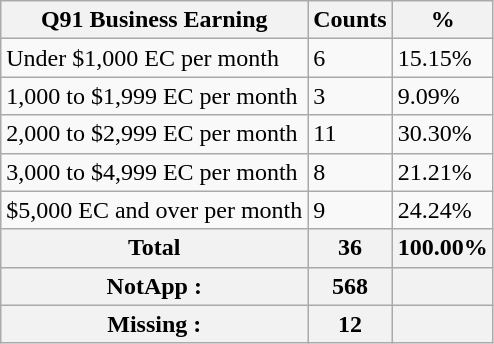<table class="wikitable sortable">
<tr>
<th>Q91 Business Earning</th>
<th>Counts</th>
<th>%</th>
</tr>
<tr>
<td>Under $1,000 EC per month</td>
<td>6</td>
<td>15.15%</td>
</tr>
<tr>
<td>1,000 to $1,999 EC per month</td>
<td>3</td>
<td>9.09%</td>
</tr>
<tr>
<td>2,000 to $2,999 EC per month</td>
<td>11</td>
<td>30.30%</td>
</tr>
<tr>
<td>3,000 to $4,999 EC per month</td>
<td>8</td>
<td>21.21%</td>
</tr>
<tr>
<td>$5,000 EC and over per month</td>
<td>9</td>
<td>24.24%</td>
</tr>
<tr>
<th>Total</th>
<th>36</th>
<th>100.00%</th>
</tr>
<tr>
<th>NotApp :</th>
<th>568</th>
<th></th>
</tr>
<tr>
<th>Missing :</th>
<th>12</th>
<th></th>
</tr>
</table>
